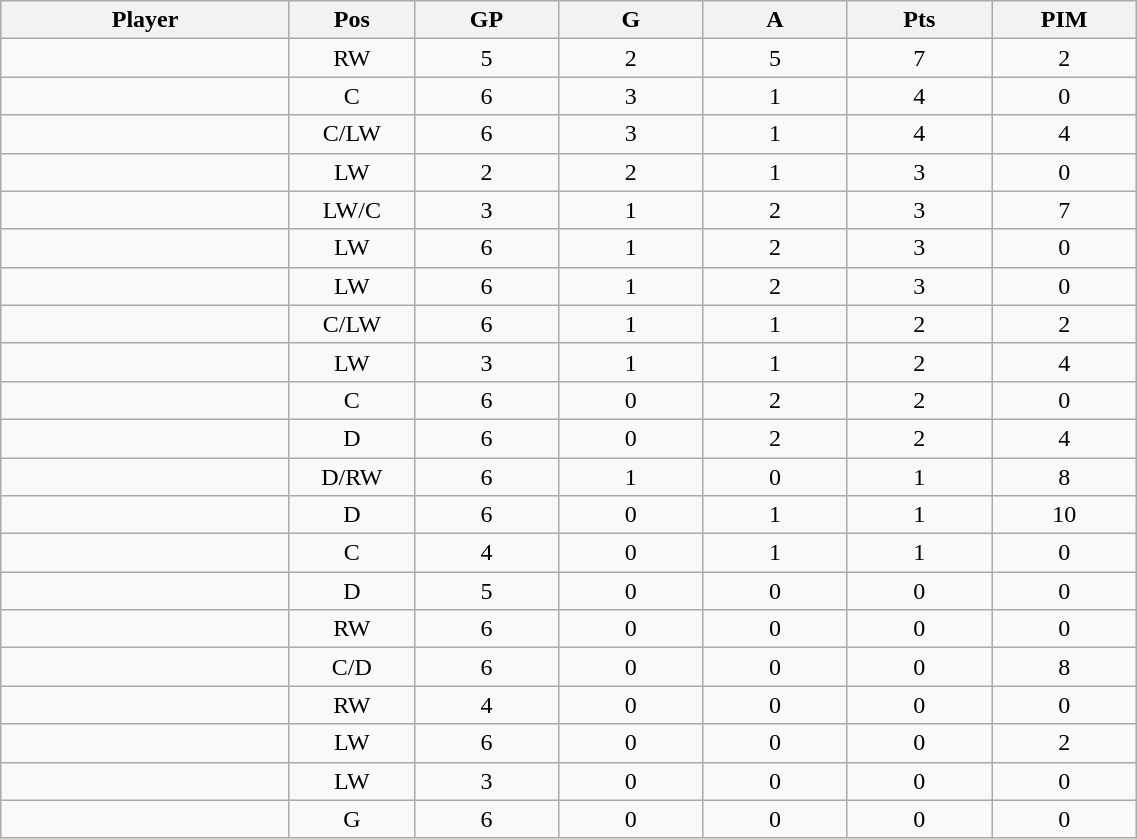<table class="wikitable sortable" width="60%">
<tr ALIGN="center">
<th bgcolor="#DDDDFF" width="10%">Player</th>
<th bgcolor="#DDDDFF" width="3%" title="Position">Pos</th>
<th bgcolor="#DDDDFF" width="5%" title="Games played">GP</th>
<th bgcolor="#DDDDFF" width="5%" title="Goals">G</th>
<th bgcolor="#DDDDFF" width="5%" title="Assists">A</th>
<th bgcolor="#DDDDFF" width="5%" title="Points">Pts</th>
<th bgcolor="#DDDDFF" width="5%" title="Penalties in Minutes">PIM</th>
</tr>
<tr align="center">
<td align="right"></td>
<td>RW</td>
<td>5</td>
<td>2</td>
<td>5</td>
<td>7</td>
<td>2</td>
</tr>
<tr align="center">
<td align="right"></td>
<td>C</td>
<td>6</td>
<td>3</td>
<td>1</td>
<td>4</td>
<td>0</td>
</tr>
<tr align="center">
<td align="right"></td>
<td>C/LW</td>
<td>6</td>
<td>3</td>
<td>1</td>
<td>4</td>
<td>4</td>
</tr>
<tr align="center">
<td align="right"></td>
<td>LW</td>
<td>2</td>
<td>2</td>
<td>1</td>
<td>3</td>
<td>0</td>
</tr>
<tr align="center">
<td align="right"></td>
<td>LW/C</td>
<td>3</td>
<td>1</td>
<td>2</td>
<td>3</td>
<td>7</td>
</tr>
<tr align="center">
<td align="right"></td>
<td>LW</td>
<td>6</td>
<td>1</td>
<td>2</td>
<td>3</td>
<td>0</td>
</tr>
<tr align="center">
<td align="right"></td>
<td>LW</td>
<td>6</td>
<td>1</td>
<td>2</td>
<td>3</td>
<td>0</td>
</tr>
<tr align="center">
<td align="right"></td>
<td>C/LW</td>
<td>6</td>
<td>1</td>
<td>1</td>
<td>2</td>
<td>2</td>
</tr>
<tr align="center">
<td align="right"></td>
<td>LW</td>
<td>3</td>
<td>1</td>
<td>1</td>
<td>2</td>
<td>4</td>
</tr>
<tr align="center">
<td align="right"></td>
<td>C</td>
<td>6</td>
<td>0</td>
<td>2</td>
<td>2</td>
<td>0</td>
</tr>
<tr align="center">
<td align="right"></td>
<td>D</td>
<td>6</td>
<td>0</td>
<td>2</td>
<td>2</td>
<td>4</td>
</tr>
<tr align="center">
<td align="right"></td>
<td>D/RW</td>
<td>6</td>
<td>1</td>
<td>0</td>
<td>1</td>
<td>8</td>
</tr>
<tr align="center">
<td align="right"></td>
<td>D</td>
<td>6</td>
<td>0</td>
<td>1</td>
<td>1</td>
<td>10</td>
</tr>
<tr align="center">
<td align="right"></td>
<td>C</td>
<td>4</td>
<td>0</td>
<td>1</td>
<td>1</td>
<td>0</td>
</tr>
<tr align="center">
<td align="right"></td>
<td>D</td>
<td>5</td>
<td>0</td>
<td>0</td>
<td>0</td>
<td>0</td>
</tr>
<tr align="center">
<td align="right"></td>
<td>RW</td>
<td>6</td>
<td>0</td>
<td>0</td>
<td>0</td>
<td>0</td>
</tr>
<tr align="center">
<td align="right"></td>
<td>C/D</td>
<td>6</td>
<td>0</td>
<td>0</td>
<td>0</td>
<td>8</td>
</tr>
<tr align="center">
<td align="right"></td>
<td>RW</td>
<td>4</td>
<td>0</td>
<td>0</td>
<td>0</td>
<td>0</td>
</tr>
<tr align="center">
<td align="right"></td>
<td>LW</td>
<td>6</td>
<td>0</td>
<td>0</td>
<td>0</td>
<td>2</td>
</tr>
<tr align="center">
<td align="right"></td>
<td>LW</td>
<td>3</td>
<td>0</td>
<td>0</td>
<td>0</td>
<td>0</td>
</tr>
<tr align="center">
<td align="right"></td>
<td>G</td>
<td>6</td>
<td>0</td>
<td>0</td>
<td>0</td>
<td>0</td>
</tr>
</table>
